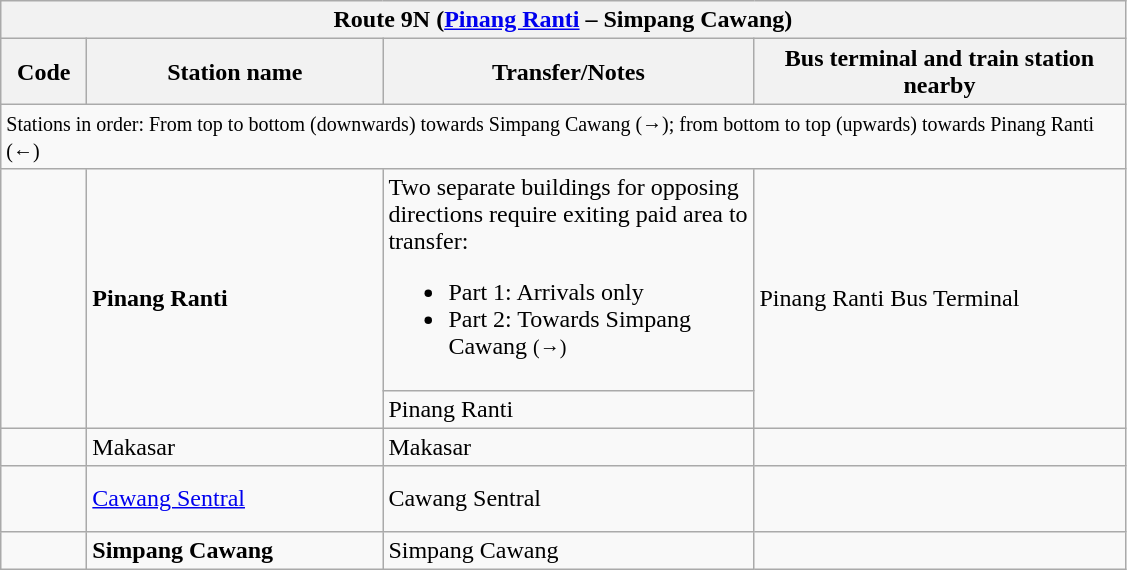<table class="wikitable" style="font-size:100%">
<tr>
<th colspan="4" align="left"> Route 9N (<a href='#'>Pinang Ranti</a> – Simpang Cawang)</th>
</tr>
<tr>
<th width="50">Code</th>
<th width="190">Station name</th>
<th width="240">Transfer/Notes</th>
<th width="240">Bus terminal and train station nearby</th>
</tr>
<tr>
<td colspan="4"><small>Stations in order: From top to bottom (downwards) towards Simpang Cawang (→); from bottom to top (upwards) towards Pinang Ranti (←)</small></td>
</tr>
<tr>
<td rowspan="2" align="center"><strong></strong></td>
<td rowspan="2"><strong>Pinang Ranti</strong></td>
<td>Two separate buildings for opposing directions require exiting paid area to transfer:<br><ul><li>Part 1: Arrivals only</li><li>Part 2: Towards Simpang Cawang <small>(→)</small></li></ul></td>
<td rowspan="2"> Pinang Ranti Bus Terminal</td>
</tr>
<tr>
<td>  Pinang Ranti</td>
</tr>
<tr>
<td align="center"><strong></strong></td>
<td>Makasar</td>
<td>  Makasar</td>
<td> </td>
</tr>
<tr>
<td align="center"><strong></strong><br><strong></strong><br><strong></strong></td>
<td><a href='#'>Cawang Sentral</a></td>
<td>      Cawang Sentral</td>
<td></td>
</tr>
<tr>
<td align="center"><strong></strong></td>
<td><strong>Simpang Cawang</strong></td>
<td> Simpang Cawang</td>
<td></td>
</tr>
</table>
